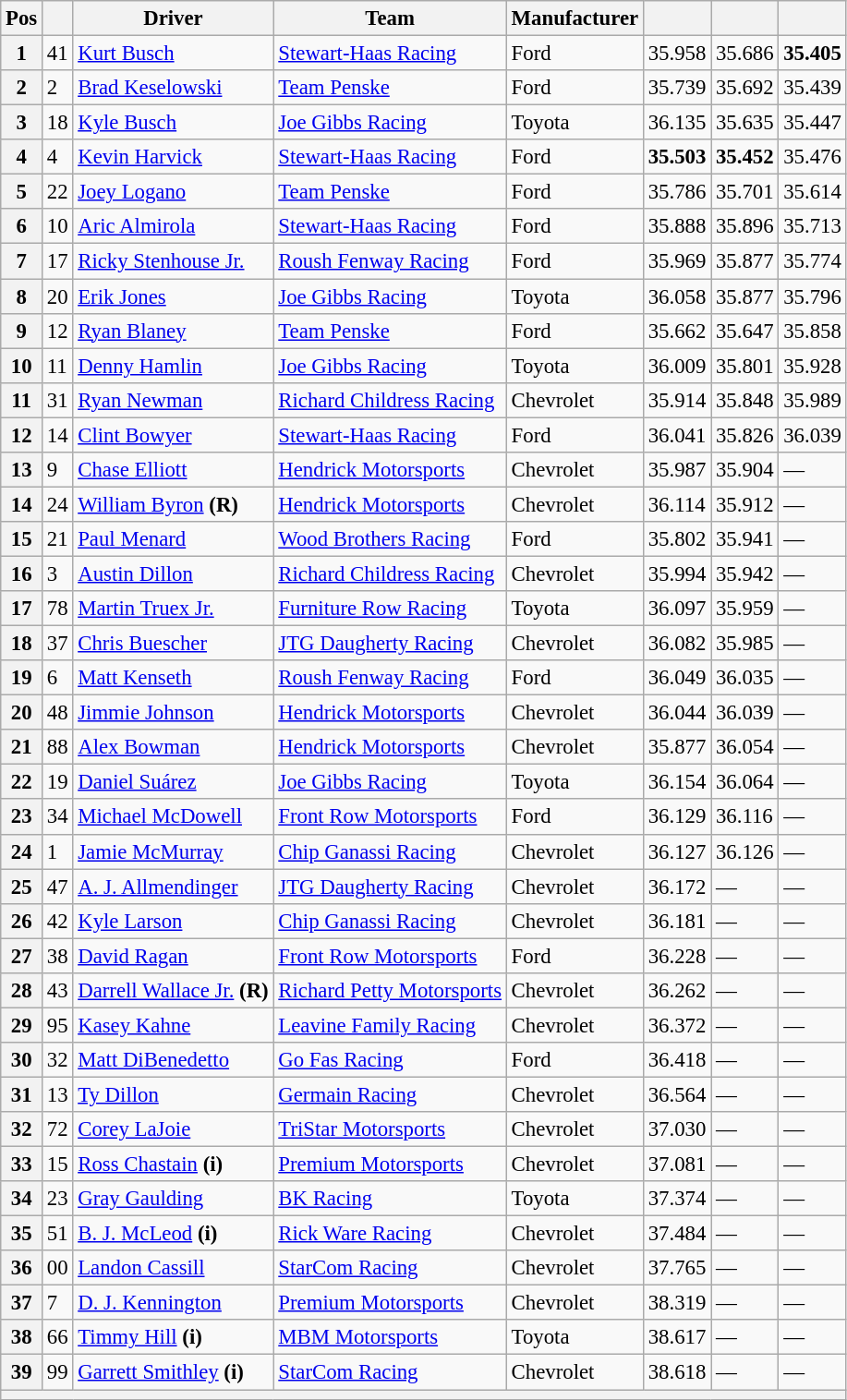<table class="wikitable" style="font-size:95%">
<tr>
<th>Pos</th>
<th></th>
<th>Driver</th>
<th>Team</th>
<th>Manufacturer</th>
<th></th>
<th></th>
<th></th>
</tr>
<tr>
<th>1</th>
<td>41</td>
<td><a href='#'>Kurt Busch</a></td>
<td><a href='#'>Stewart-Haas Racing</a></td>
<td>Ford</td>
<td>35.958</td>
<td>35.686</td>
<td><strong>35.405</strong></td>
</tr>
<tr>
<th>2</th>
<td>2</td>
<td><a href='#'>Brad Keselowski</a></td>
<td><a href='#'>Team Penske</a></td>
<td>Ford</td>
<td>35.739</td>
<td>35.692</td>
<td>35.439</td>
</tr>
<tr>
<th>3</th>
<td>18</td>
<td><a href='#'>Kyle Busch</a></td>
<td><a href='#'>Joe Gibbs Racing</a></td>
<td>Toyota</td>
<td>36.135</td>
<td>35.635</td>
<td>35.447</td>
</tr>
<tr>
<th>4</th>
<td>4</td>
<td><a href='#'>Kevin Harvick</a></td>
<td><a href='#'>Stewart-Haas Racing</a></td>
<td>Ford</td>
<td><strong>35.503</strong></td>
<td><strong>35.452</strong></td>
<td>35.476</td>
</tr>
<tr>
<th>5</th>
<td>22</td>
<td><a href='#'>Joey Logano</a></td>
<td><a href='#'>Team Penske</a></td>
<td>Ford</td>
<td>35.786</td>
<td>35.701</td>
<td>35.614</td>
</tr>
<tr>
<th>6</th>
<td>10</td>
<td><a href='#'>Aric Almirola</a></td>
<td><a href='#'>Stewart-Haas Racing</a></td>
<td>Ford</td>
<td>35.888</td>
<td>35.896</td>
<td>35.713</td>
</tr>
<tr>
<th>7</th>
<td>17</td>
<td><a href='#'>Ricky Stenhouse Jr.</a></td>
<td><a href='#'>Roush Fenway Racing</a></td>
<td>Ford</td>
<td>35.969</td>
<td>35.877</td>
<td>35.774</td>
</tr>
<tr>
<th>8</th>
<td>20</td>
<td><a href='#'>Erik Jones</a></td>
<td><a href='#'>Joe Gibbs Racing</a></td>
<td>Toyota</td>
<td>36.058</td>
<td>35.877</td>
<td>35.796</td>
</tr>
<tr>
<th>9</th>
<td>12</td>
<td><a href='#'>Ryan Blaney</a></td>
<td><a href='#'>Team Penske</a></td>
<td>Ford</td>
<td>35.662</td>
<td>35.647</td>
<td>35.858</td>
</tr>
<tr>
<th>10</th>
<td>11</td>
<td><a href='#'>Denny Hamlin</a></td>
<td><a href='#'>Joe Gibbs Racing</a></td>
<td>Toyota</td>
<td>36.009</td>
<td>35.801</td>
<td>35.928</td>
</tr>
<tr>
<th>11</th>
<td>31</td>
<td><a href='#'>Ryan Newman</a></td>
<td><a href='#'>Richard Childress Racing</a></td>
<td>Chevrolet</td>
<td>35.914</td>
<td>35.848</td>
<td>35.989</td>
</tr>
<tr>
<th>12</th>
<td>14</td>
<td><a href='#'>Clint Bowyer</a></td>
<td><a href='#'>Stewart-Haas Racing</a></td>
<td>Ford</td>
<td>36.041</td>
<td>35.826</td>
<td>36.039</td>
</tr>
<tr>
<th>13</th>
<td>9</td>
<td><a href='#'>Chase Elliott</a></td>
<td><a href='#'>Hendrick Motorsports</a></td>
<td>Chevrolet</td>
<td>35.987</td>
<td>35.904</td>
<td>—</td>
</tr>
<tr>
<th>14</th>
<td>24</td>
<td><a href='#'>William Byron</a> <strong>(R)</strong></td>
<td><a href='#'>Hendrick Motorsports</a></td>
<td>Chevrolet</td>
<td>36.114</td>
<td>35.912</td>
<td>—</td>
</tr>
<tr>
<th>15</th>
<td>21</td>
<td><a href='#'>Paul Menard</a></td>
<td><a href='#'>Wood Brothers Racing</a></td>
<td>Ford</td>
<td>35.802</td>
<td>35.941</td>
<td>—</td>
</tr>
<tr>
<th>16</th>
<td>3</td>
<td><a href='#'>Austin Dillon</a></td>
<td><a href='#'>Richard Childress Racing</a></td>
<td>Chevrolet</td>
<td>35.994</td>
<td>35.942</td>
<td>—</td>
</tr>
<tr>
<th>17</th>
<td>78</td>
<td><a href='#'>Martin Truex Jr.</a></td>
<td><a href='#'>Furniture Row Racing</a></td>
<td>Toyota</td>
<td>36.097</td>
<td>35.959</td>
<td>—</td>
</tr>
<tr>
<th>18</th>
<td>37</td>
<td><a href='#'>Chris Buescher</a></td>
<td><a href='#'>JTG Daugherty Racing</a></td>
<td>Chevrolet</td>
<td>36.082</td>
<td>35.985</td>
<td>—</td>
</tr>
<tr>
<th>19</th>
<td>6</td>
<td><a href='#'>Matt Kenseth</a></td>
<td><a href='#'>Roush Fenway Racing</a></td>
<td>Ford</td>
<td>36.049</td>
<td>36.035</td>
<td>—</td>
</tr>
<tr>
<th>20</th>
<td>48</td>
<td><a href='#'>Jimmie Johnson</a></td>
<td><a href='#'>Hendrick Motorsports</a></td>
<td>Chevrolet</td>
<td>36.044</td>
<td>36.039</td>
<td>—</td>
</tr>
<tr>
<th>21</th>
<td>88</td>
<td><a href='#'>Alex Bowman</a></td>
<td><a href='#'>Hendrick Motorsports</a></td>
<td>Chevrolet</td>
<td>35.877</td>
<td>36.054</td>
<td>—</td>
</tr>
<tr>
<th>22</th>
<td>19</td>
<td><a href='#'>Daniel Suárez</a></td>
<td><a href='#'>Joe Gibbs Racing</a></td>
<td>Toyota</td>
<td>36.154</td>
<td>36.064</td>
<td>—</td>
</tr>
<tr>
<th>23</th>
<td>34</td>
<td><a href='#'>Michael McDowell</a></td>
<td><a href='#'>Front Row Motorsports</a></td>
<td>Ford</td>
<td>36.129</td>
<td>36.116</td>
<td>—</td>
</tr>
<tr>
<th>24</th>
<td>1</td>
<td><a href='#'>Jamie McMurray</a></td>
<td><a href='#'>Chip Ganassi Racing</a></td>
<td>Chevrolet</td>
<td>36.127</td>
<td>36.126</td>
<td>—</td>
</tr>
<tr>
<th>25</th>
<td>47</td>
<td><a href='#'>A. J. Allmendinger</a></td>
<td><a href='#'>JTG Daugherty Racing</a></td>
<td>Chevrolet</td>
<td>36.172</td>
<td>—</td>
<td>—</td>
</tr>
<tr>
<th>26</th>
<td>42</td>
<td><a href='#'>Kyle Larson</a></td>
<td><a href='#'>Chip Ganassi Racing</a></td>
<td>Chevrolet</td>
<td>36.181</td>
<td>—</td>
<td>—</td>
</tr>
<tr>
<th>27</th>
<td>38</td>
<td><a href='#'>David Ragan</a></td>
<td><a href='#'>Front Row Motorsports</a></td>
<td>Ford</td>
<td>36.228</td>
<td>—</td>
<td>—</td>
</tr>
<tr>
<th>28</th>
<td>43</td>
<td><a href='#'>Darrell Wallace Jr.</a> <strong>(R)</strong></td>
<td><a href='#'>Richard Petty Motorsports</a></td>
<td>Chevrolet</td>
<td>36.262</td>
<td>—</td>
<td>—</td>
</tr>
<tr>
<th>29</th>
<td>95</td>
<td><a href='#'>Kasey Kahne</a></td>
<td><a href='#'>Leavine Family Racing</a></td>
<td>Chevrolet</td>
<td>36.372</td>
<td>—</td>
<td>—</td>
</tr>
<tr>
<th>30</th>
<td>32</td>
<td><a href='#'>Matt DiBenedetto</a></td>
<td><a href='#'>Go Fas Racing</a></td>
<td>Ford</td>
<td>36.418</td>
<td>—</td>
<td>—</td>
</tr>
<tr>
<th>31</th>
<td>13</td>
<td><a href='#'>Ty Dillon</a></td>
<td><a href='#'>Germain Racing</a></td>
<td>Chevrolet</td>
<td>36.564</td>
<td>—</td>
<td>—</td>
</tr>
<tr>
<th>32</th>
<td>72</td>
<td><a href='#'>Corey LaJoie</a></td>
<td><a href='#'>TriStar Motorsports</a></td>
<td>Chevrolet</td>
<td>37.030</td>
<td>—</td>
<td>—</td>
</tr>
<tr>
<th>33</th>
<td>15</td>
<td><a href='#'>Ross Chastain</a> <strong>(i)</strong></td>
<td><a href='#'>Premium Motorsports</a></td>
<td>Chevrolet</td>
<td>37.081</td>
<td>—</td>
<td>—</td>
</tr>
<tr>
<th>34</th>
<td>23</td>
<td><a href='#'>Gray Gaulding</a></td>
<td><a href='#'>BK Racing</a></td>
<td>Toyota</td>
<td>37.374</td>
<td>—</td>
<td>—</td>
</tr>
<tr>
<th>35</th>
<td>51</td>
<td><a href='#'>B. J. McLeod</a> <strong>(i)</strong></td>
<td><a href='#'>Rick Ware Racing</a></td>
<td>Chevrolet</td>
<td>37.484</td>
<td>—</td>
<td>—</td>
</tr>
<tr>
<th>36</th>
<td>00</td>
<td><a href='#'>Landon Cassill</a></td>
<td><a href='#'>StarCom Racing</a></td>
<td>Chevrolet</td>
<td>37.765</td>
<td>—</td>
<td>—</td>
</tr>
<tr>
<th>37</th>
<td>7</td>
<td><a href='#'>D. J. Kennington</a></td>
<td><a href='#'>Premium Motorsports</a></td>
<td>Chevrolet</td>
<td>38.319</td>
<td>—</td>
<td>—</td>
</tr>
<tr>
<th>38</th>
<td>66</td>
<td><a href='#'>Timmy Hill</a> <strong>(i)</strong></td>
<td><a href='#'>MBM Motorsports</a></td>
<td>Toyota</td>
<td>38.617</td>
<td>—</td>
<td>—</td>
</tr>
<tr>
<th>39</th>
<td>99</td>
<td><a href='#'>Garrett Smithley</a> <strong>(i)</strong></td>
<td><a href='#'>StarCom Racing</a></td>
<td>Chevrolet</td>
<td>38.618</td>
<td>—</td>
<td>—</td>
</tr>
<tr>
<th colspan="8"></th>
</tr>
</table>
